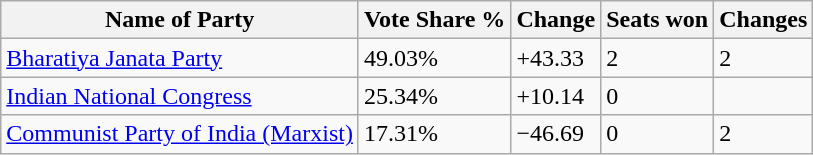<table class="wikitable sortable">
<tr>
<th>Name of Party</th>
<th>Vote Share %</th>
<th>Change</th>
<th>Seats won</th>
<th>Changes</th>
</tr>
<tr>
<td><a href='#'>Bharatiya Janata Party</a></td>
<td>49.03%</td>
<td>+43.33</td>
<td>2</td>
<td>2</td>
</tr>
<tr>
<td><a href='#'>Indian National Congress</a></td>
<td>25.34%</td>
<td>+10.14</td>
<td>0</td>
<td></td>
</tr>
<tr>
<td><a href='#'>Communist Party of India (Marxist)</a></td>
<td>17.31%</td>
<td>−46.69</td>
<td>0</td>
<td>2</td>
</tr>
</table>
